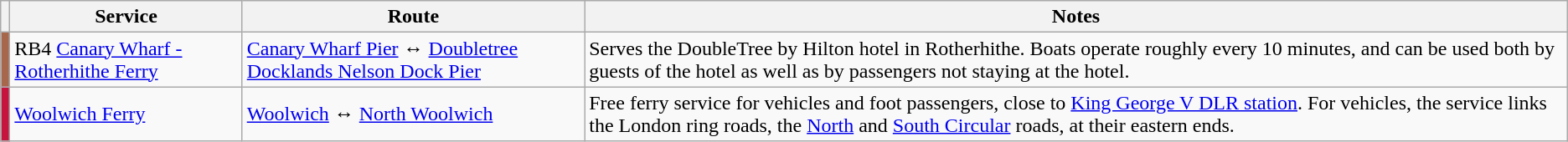<table class="wikitable">
<tr>
<th></th>
<th>Service</th>
<th>Route</th>
<th>Notes</th>
</tr>
<tr>
<td style = "background:#A7674C"></td>
<td>RB4 <a href='#'>Canary Wharf - Rotherhithe Ferry</a></td>
<td><a href='#'>Canary Wharf Pier</a> ↔ <a href='#'>Doubletree Docklands Nelson Dock Pier</a></td>
<td>Serves the DoubleTree by Hilton hotel in Rotherhithe. Boats operate roughly every 10 minutes, and can be used both by guests of the hotel as well as by passengers not staying at the hotel.</td>
</tr>
<tr>
<td style = "background:#C5143D"></td>
<td><a href='#'>Woolwich Ferry</a></td>
<td><a href='#'>Woolwich</a> ↔ <a href='#'>North Woolwich</a></td>
<td>Free ferry service for vehicles and foot passengers, close to <a href='#'>King George V DLR station</a>. For vehicles, the service links the London ring roads, the <a href='#'>North</a> and <a href='#'>South Circular</a> roads, at their eastern ends.</td>
</tr>
</table>
